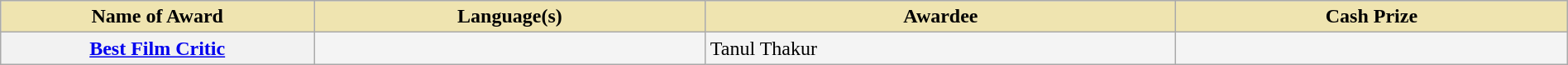<table class="wikitable plainrowheaders" style="width:100%;background-color:#F4F4F4;">
<tr>
<th scope="col" style="background-color:#EFE4B0;width:20%;">Name of Award</th>
<th scope="col" style="background-color:#EFE4B0;width:25%;">Language(s)</th>
<th scope="col" style="background-color:#EFE4B0;width:30%;">Awardee</th>
<th scope="col" style="background-color:#EFE4B0;width:25%;">Cash Prize</th>
</tr>
<tr>
<th scope="row"><a href='#'>Best Film Critic</a></th>
<td></td>
<td>Tanul Thakur</td>
<td></td>
</tr>
</table>
